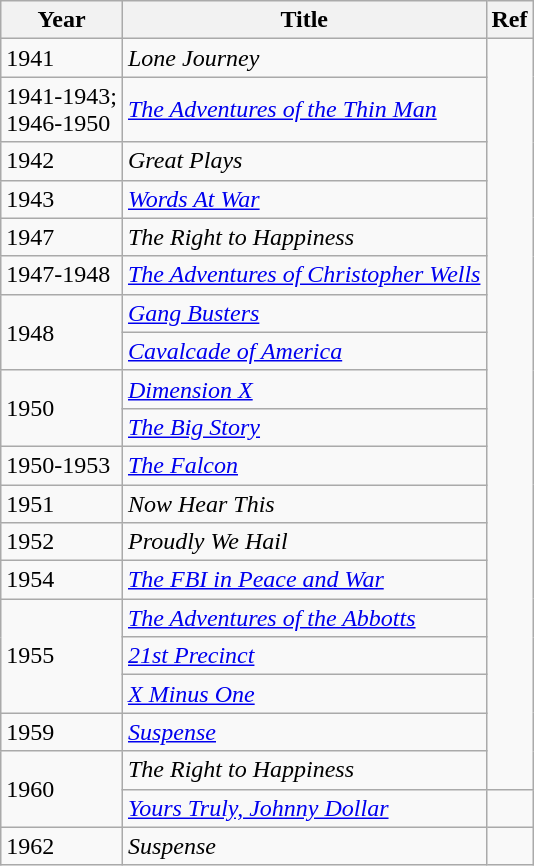<table class="wikitable sortable">
<tr>
<th>Year</th>
<th>Title</th>
<th>Ref</th>
</tr>
<tr>
<td>1941</td>
<td><em>Lone Journey</em></td>
<td rowspan="19"></td>
</tr>
<tr>
<td>1941-1943; <br> 1946-1950</td>
<td><em><a href='#'>The Adventures of the Thin Man</a></em></td>
</tr>
<tr>
<td>1942</td>
<td><em>Great Plays</em></td>
</tr>
<tr>
<td>1943</td>
<td><em><a href='#'>Words At War</a></em></td>
</tr>
<tr>
<td>1947</td>
<td><em>The Right to Happiness</em></td>
</tr>
<tr>
<td>1947-1948</td>
<td><em><a href='#'>The Adventures of Christopher Wells</a></em></td>
</tr>
<tr>
<td rowspan="2">1948</td>
<td><em><a href='#'>Gang Busters</a></em></td>
</tr>
<tr>
<td><em><a href='#'>Cavalcade of America</a></em></td>
</tr>
<tr>
<td rowspan="2">1950</td>
<td><em><a href='#'>Dimension X</a></em></td>
</tr>
<tr>
<td><em><a href='#'>The Big Story</a></em></td>
</tr>
<tr>
<td>1950-1953</td>
<td><em><a href='#'>The Falcon</a></em></td>
</tr>
<tr>
<td>1951</td>
<td><em>Now Hear This</em></td>
</tr>
<tr>
<td>1952</td>
<td><em>Proudly We Hail</em></td>
</tr>
<tr>
<td>1954</td>
<td><em><a href='#'>The FBI in Peace and War</a></em></td>
</tr>
<tr>
<td rowspan="3">1955</td>
<td><em><a href='#'>The Adventures of the Abbotts</a></em></td>
</tr>
<tr>
<td><em><a href='#'>21st Precinct</a></em></td>
</tr>
<tr>
<td><em><a href='#'>X Minus One</a></em></td>
</tr>
<tr>
<td>1959</td>
<td><em><a href='#'>Suspense</a></em></td>
</tr>
<tr>
<td rowspan="2">1960</td>
<td><em>The Right to Happiness</em></td>
</tr>
<tr>
<td><em><a href='#'>Yours Truly, Johnny Dollar</a></em></td>
<td></td>
</tr>
<tr>
<td>1962</td>
<td><em>Suspense</em></td>
<td></td>
</tr>
</table>
